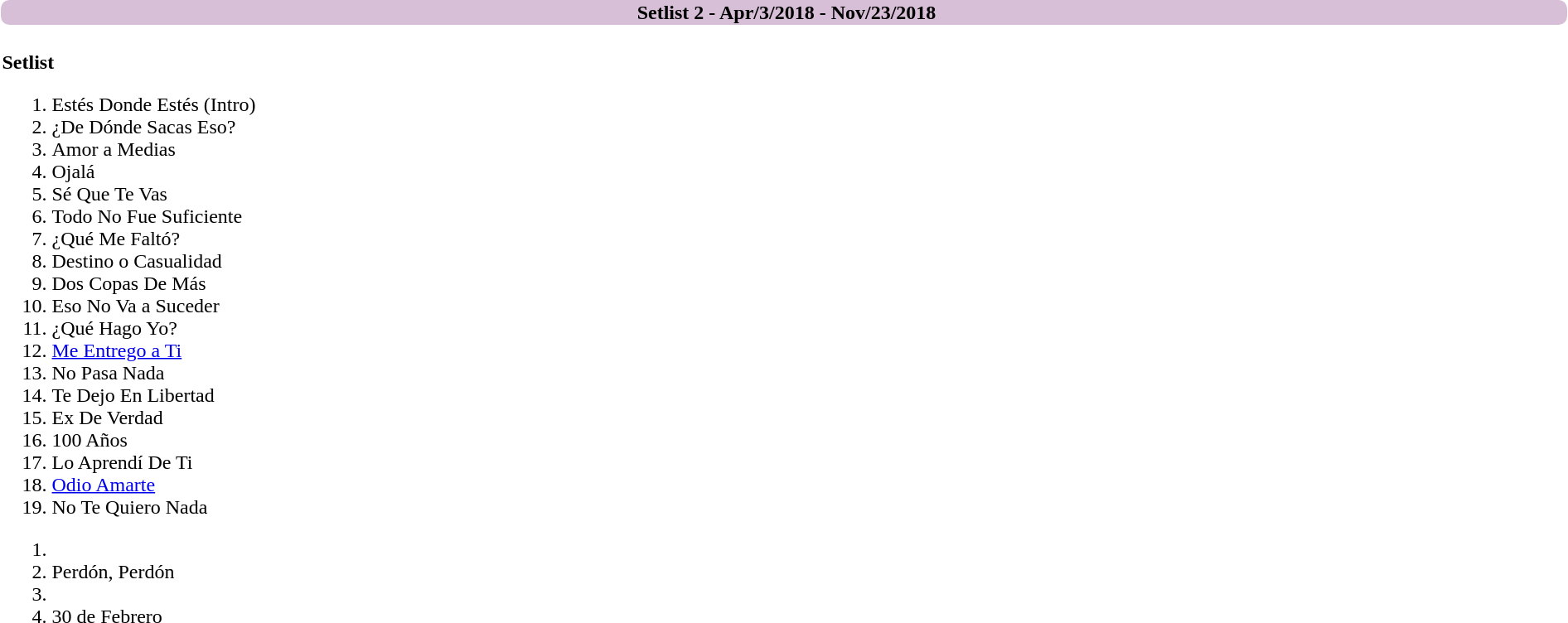<table class="collapsible collapsed" width="100%" style="background-color:#White; border-radius:10px;">
<tr>
<th style="background-color:#D8BFD8; border:; padding-left:5px; border-radius:7px">Setlist 2 - Apr/3/2018 - Nov/23/2018</th>
</tr>
<tr>
<td><br><strong>Setlist</strong>
<ol><li>Estés Donde Estés (Intro)</li><li>¿De Dónde Sacas Eso?</li><li>Amor a Medias</li><li>Ojalá</li><li>Sé Que Te Vas</li><li>Todo No Fue Suficiente</li><li>¿Qué Me Faltó?</li><li>Destino o Casualidad</li><li>Dos Copas De Más</li><li>Eso No Va a Suceder</li><li>¿Qué Hago Yo?</li><li><a href='#'>Me Entrego a Ti</a></li><li>No Pasa Nada</li><li>Te Dejo En Libertad</li><li>Ex De Verdad</li><li>100 Años</li><li>Lo Aprendí De Ti</li><li><a href='#'>Odio Amarte</a></li><li>No Te Quiero Nada</li></ol><ol><li><li> Perdón, Perdón</li><li><li> 30 de Febrero</li></ol></td>
</tr>
</table>
